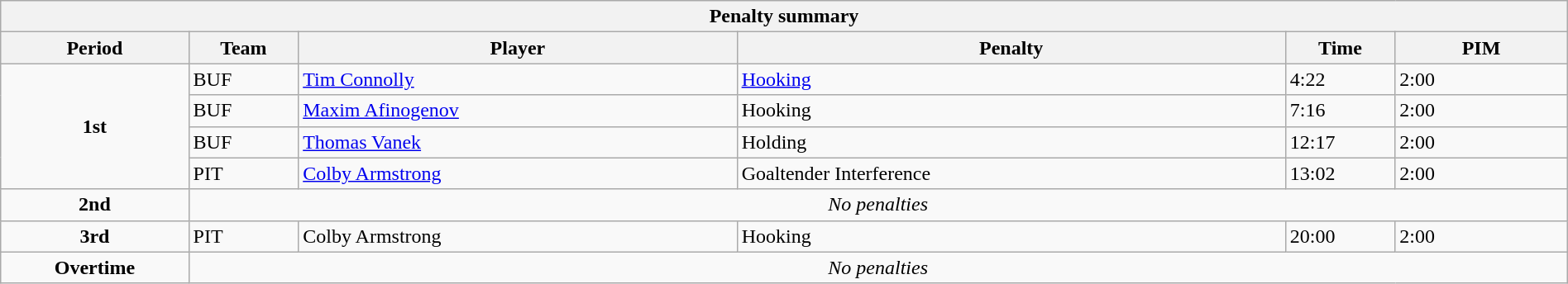<table style="width:100%;" class="wikitable">
<tr>
<th colspan=6>Penalty summary</th>
</tr>
<tr>
<th style="width:12%;">Period</th>
<th style="width:7%;">Team</th>
<th style="width:28%;">Player</th>
<th style="width:35%;">Penalty</th>
<th style="width:7%;">Time</th>
<th style="width:11%;">PIM</th>
</tr>
<tr>
<td rowspan="4" align=center><strong>1st</strong></td>
<td>BUF</td>
<td><a href='#'>Tim Connolly</a></td>
<td><a href='#'>Hooking</a></td>
<td>4:22</td>
<td>2:00</td>
</tr>
<tr>
<td>BUF</td>
<td><a href='#'>Maxim Afinogenov</a></td>
<td>Hooking</td>
<td>7:16</td>
<td>2:00</td>
</tr>
<tr>
<td>BUF</td>
<td><a href='#'>Thomas Vanek</a></td>
<td>Holding</td>
<td>12:17</td>
<td>2:00</td>
</tr>
<tr>
<td>PIT</td>
<td><a href='#'>Colby Armstrong</a></td>
<td>Goaltender Interference</td>
<td>13:02</td>
<td>2:00</td>
</tr>
<tr>
<td align=center><strong>2nd</strong></td>
<td colspan="5" align=center><em>No penalties</em></td>
</tr>
<tr>
<td align=center><strong>3rd</strong></td>
<td>PIT</td>
<td>Colby Armstrong</td>
<td>Hooking</td>
<td>20:00</td>
<td>2:00</td>
</tr>
<tr>
<td align=center><strong>Overtime</strong></td>
<td colspan="5" align=center><em>No penalties</em></td>
</tr>
</table>
